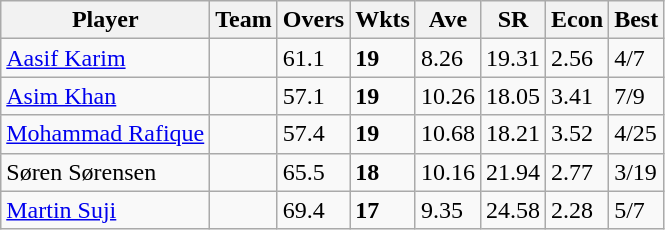<table class="wikitable">
<tr>
<th>Player</th>
<th>Team</th>
<th>Overs</th>
<th>Wkts</th>
<th>Ave</th>
<th>SR</th>
<th>Econ</th>
<th>Best</th>
</tr>
<tr>
<td><a href='#'>Aasif Karim</a></td>
<td></td>
<td>61.1</td>
<td><strong>19</strong></td>
<td>8.26</td>
<td>19.31</td>
<td>2.56</td>
<td>4/7</td>
</tr>
<tr>
<td><a href='#'>Asim Khan</a></td>
<td></td>
<td>57.1</td>
<td><strong>19</strong></td>
<td>10.26</td>
<td>18.05</td>
<td>3.41</td>
<td>7/9</td>
</tr>
<tr>
<td><a href='#'>Mohammad Rafique</a></td>
<td></td>
<td>57.4</td>
<td><strong>19</strong></td>
<td>10.68</td>
<td>18.21</td>
<td>3.52</td>
<td>4/25</td>
</tr>
<tr>
<td>Søren Sørensen</td>
<td></td>
<td>65.5</td>
<td><strong>18</strong></td>
<td>10.16</td>
<td>21.94</td>
<td>2.77</td>
<td>3/19</td>
</tr>
<tr>
<td><a href='#'>Martin Suji</a></td>
<td></td>
<td>69.4</td>
<td><strong>17</strong></td>
<td>9.35</td>
<td>24.58</td>
<td>2.28</td>
<td>5/7</td>
</tr>
</table>
